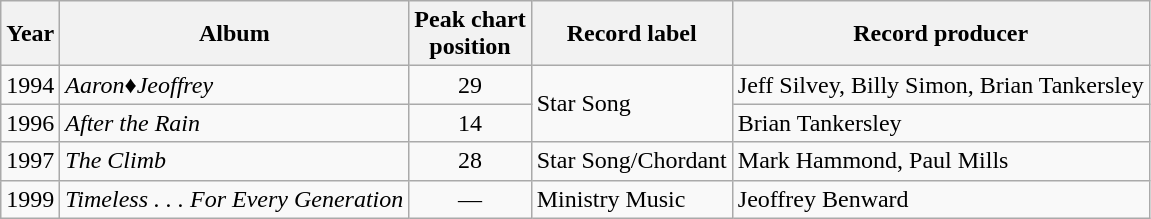<table class="wikitable">
<tr>
<th>Year</th>
<th>Album</th>
<th>Peak chart <br>position</th>
<th>Record label</th>
<th>Record producer</th>
</tr>
<tr>
<td>1994</td>
<td><em>Aaron♦Jeoffrey</em></td>
<td align="center">29</td>
<td rowspan="2">Star Song</td>
<td>Jeff Silvey, Billy Simon, Brian Tankersley</td>
</tr>
<tr>
<td>1996</td>
<td><em>After the Rain</em></td>
<td align="center">14</td>
<td>Brian Tankersley</td>
</tr>
<tr>
<td>1997</td>
<td><em>The Climb</em></td>
<td align="center">28</td>
<td>Star Song/Chordant</td>
<td>Mark Hammond, Paul Mills</td>
</tr>
<tr>
<td>1999</td>
<td><em>Timeless . . . For Every Generation</em></td>
<td align="center">—</td>
<td>Ministry Music</td>
<td>Jeoffrey Benward</td>
</tr>
</table>
